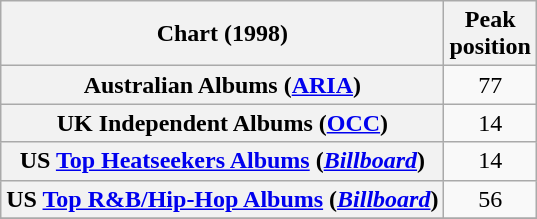<table class="wikitable sortable plainrowheaders" style="text-align:center">
<tr>
<th scope="col">Chart (1998)</th>
<th scope="col">Peak<br>position</th>
</tr>
<tr>
<th scope="row">Australian Albums (<a href='#'>ARIA</a>)</th>
<td>77</td>
</tr>
<tr>
<th scope="row">UK Independent Albums (<a href='#'>OCC</a>)</th>
<td>14</td>
</tr>
<tr>
<th scope="row">US <a href='#'>Top Heatseekers Albums</a> (<a href='#'><em>Billboard</em></a>)</th>
<td>14</td>
</tr>
<tr>
<th scope="row">US <a href='#'>Top R&B/Hip-Hop Albums</a> (<a href='#'><em>Billboard</em></a>)</th>
<td>56</td>
</tr>
<tr>
</tr>
</table>
